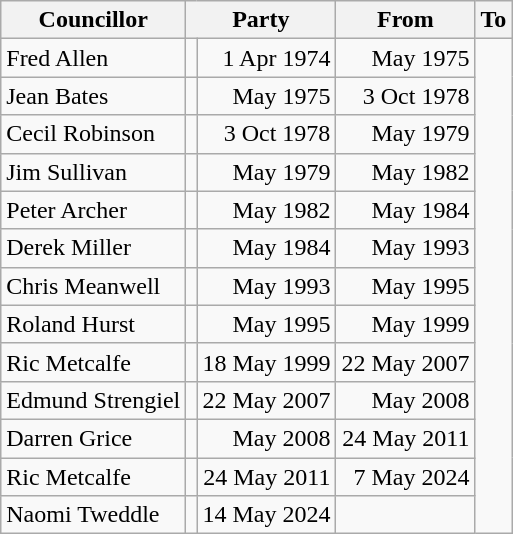<table class=wikitable>
<tr>
<th>Councillor</th>
<th colspan=2>Party</th>
<th>From</th>
<th>To</th>
</tr>
<tr>
<td>Fred Allen</td>
<td></td>
<td align=right>1 Apr 1974</td>
<td align=right>May 1975</td>
</tr>
<tr>
<td>Jean Bates</td>
<td></td>
<td align=right>May 1975</td>
<td align=right>3 Oct 1978</td>
</tr>
<tr>
<td>Cecil Robinson</td>
<td></td>
<td align=right>3 Oct 1978</td>
<td align=right>May 1979</td>
</tr>
<tr>
<td>Jim Sullivan</td>
<td></td>
<td align=right>May 1979</td>
<td align=right>May 1982</td>
</tr>
<tr>
<td>Peter Archer</td>
<td></td>
<td align=right>May 1982</td>
<td align=right>May 1984</td>
</tr>
<tr>
<td>Derek Miller</td>
<td></td>
<td align=right>May 1984</td>
<td align=right>May 1993</td>
</tr>
<tr>
<td>Chris Meanwell</td>
<td></td>
<td align=right>May 1993</td>
<td align=right>May 1995</td>
</tr>
<tr>
<td>Roland Hurst</td>
<td></td>
<td align=right>May 1995</td>
<td align=right>May 1999</td>
</tr>
<tr>
<td>Ric Metcalfe</td>
<td></td>
<td align=right>18 May 1999</td>
<td align=right>22 May 2007</td>
</tr>
<tr>
<td>Edmund Strengiel</td>
<td></td>
<td align=right>22 May 2007</td>
<td align=right>May 2008</td>
</tr>
<tr>
<td>Darren Grice</td>
<td></td>
<td align=right>May 2008</td>
<td align=right>24 May 2011</td>
</tr>
<tr>
<td>Ric Metcalfe</td>
<td></td>
<td align=right>24 May 2011</td>
<td align=right>7 May 2024</td>
</tr>
<tr>
<td>Naomi Tweddle</td>
<td></td>
<td align=right>14 May 2024</td>
<td align=right></td>
</tr>
</table>
